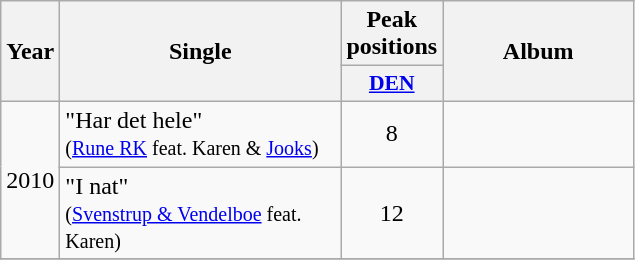<table class="wikitable">
<tr>
<th align="center" rowspan="2" width="10">Year</th>
<th align="center" rowspan="2" width="180">Single</th>
<th align="center" colspan="1" width="20">Peak positions</th>
<th align="center" rowspan="2" width="120">Album</th>
</tr>
<tr>
<th scope="col" style="width:3em;font-size:90%;"><a href='#'>DEN</a><br></th>
</tr>
<tr>
<td style="text-align:center;" rowspan=2>2010</td>
<td>"Har det hele"<br><small>(<a href='#'>Rune RK</a> feat. Karen & <a href='#'>Jooks</a>)</small></td>
<td style="text-align:center;">8</td>
<td style="text-align:center;"></td>
</tr>
<tr>
<td>"I nat" <br><small>(<a href='#'>Svenstrup & Vendelboe</a> feat. Karen)</small></td>
<td style="text-align:center;">12</td>
<td style="text-align:center;"></td>
</tr>
<tr>
</tr>
</table>
